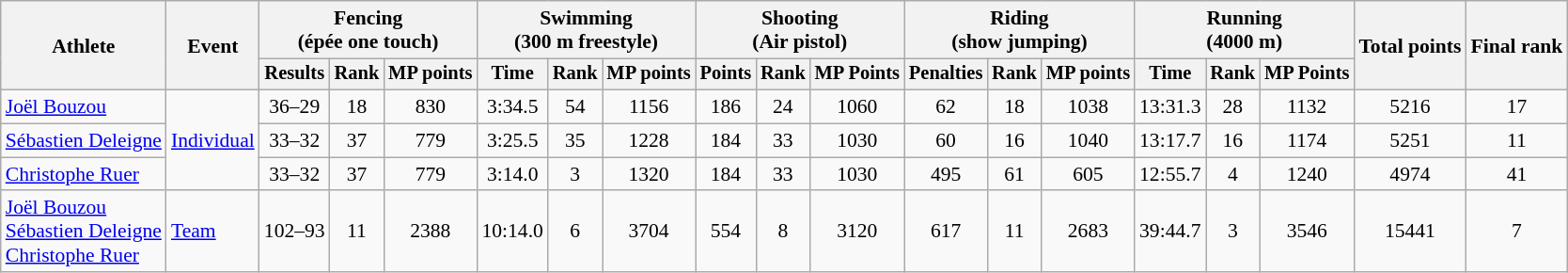<table class="wikitable" style="font-size:90%">
<tr>
<th rowspan="2">Athlete</th>
<th rowspan="2">Event</th>
<th colspan=3>Fencing<br><span>(épée one touch)</span></th>
<th colspan=3>Swimming<br><span>(300 m freestyle)</span></th>
<th colspan=3>Shooting<br><span>(Air pistol)</span></th>
<th colspan=3>Riding<br><span>(show jumping)</span></th>
<th colspan=3>Running<br><span>(4000 m)</span></th>
<th rowspan=2>Total points</th>
<th rowspan=2>Final rank</th>
</tr>
<tr style="font-size:95%">
<th>Results</th>
<th>Rank</th>
<th>MP points</th>
<th>Time</th>
<th>Rank</th>
<th>MP points</th>
<th>Points</th>
<th>Rank</th>
<th>MP Points</th>
<th>Penalties</th>
<th>Rank</th>
<th>MP points</th>
<th>Time</th>
<th>Rank</th>
<th>MP Points</th>
</tr>
<tr align=center>
<td align=left><a href='#'>Joël Bouzou</a></td>
<td align=left rowspan=3><a href='#'>Individual</a></td>
<td>36–29</td>
<td>18</td>
<td>830</td>
<td>3:34.5</td>
<td>54</td>
<td>1156</td>
<td>186</td>
<td>24</td>
<td>1060</td>
<td>62</td>
<td>18</td>
<td>1038</td>
<td>13:31.3</td>
<td>28</td>
<td>1132</td>
<td>5216</td>
<td>17</td>
</tr>
<tr align=center>
<td align=left><a href='#'>Sébastien Deleigne</a></td>
<td>33–32</td>
<td>37</td>
<td>779</td>
<td>3:25.5</td>
<td>35</td>
<td>1228</td>
<td>184</td>
<td>33</td>
<td>1030</td>
<td>60</td>
<td>16</td>
<td>1040</td>
<td>13:17.7</td>
<td>16</td>
<td>1174</td>
<td>5251</td>
<td>11</td>
</tr>
<tr align=center>
<td align=left><a href='#'>Christophe Ruer</a></td>
<td>33–32</td>
<td>37</td>
<td>779</td>
<td>3:14.0</td>
<td>3</td>
<td>1320</td>
<td>184</td>
<td>33</td>
<td>1030</td>
<td>495</td>
<td>61</td>
<td>605</td>
<td>12:55.7</td>
<td>4</td>
<td>1240</td>
<td>4974</td>
<td>41</td>
</tr>
<tr align=center>
<td align=left><a href='#'>Joël Bouzou</a><br><a href='#'>Sébastien Deleigne</a><br><a href='#'>Christophe Ruer</a></td>
<td align=left><a href='#'>Team</a></td>
<td>102–93</td>
<td>11</td>
<td>2388</td>
<td>10:14.0</td>
<td>6</td>
<td>3704</td>
<td>554</td>
<td>8</td>
<td>3120</td>
<td>617</td>
<td>11</td>
<td>2683</td>
<td>39:44.7</td>
<td>3</td>
<td>3546</td>
<td>15441</td>
<td>7</td>
</tr>
</table>
